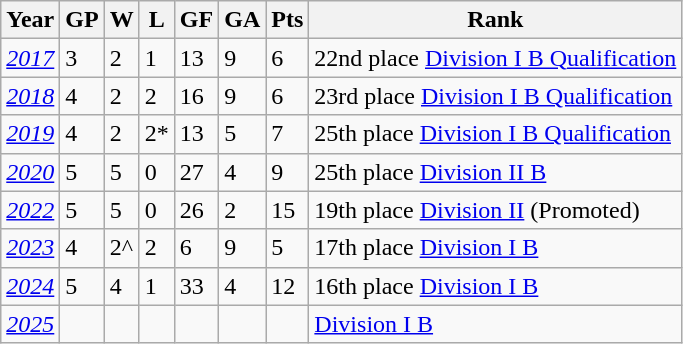<table class="wikitable">
<tr>
<th>Year</th>
<th>GP</th>
<th>W</th>
<th>L</th>
<th>GF</th>
<th>GA</th>
<th>Pts</th>
<th>Rank</th>
</tr>
<tr>
<td><em><a href='#'>2017</a></em></td>
<td>3</td>
<td>2</td>
<td>1</td>
<td>13</td>
<td>9</td>
<td>6</td>
<td>22nd place <a href='#'>Division I B Qualification</a></td>
</tr>
<tr>
<td><em><a href='#'>2018</a></em></td>
<td>4</td>
<td>2</td>
<td>2</td>
<td>16</td>
<td>9</td>
<td>6</td>
<td>23rd place <a href='#'>Division I B Qualification</a></td>
</tr>
<tr>
<td><em><a href='#'>2019</a></em></td>
<td>4</td>
<td>2</td>
<td>2*</td>
<td>13</td>
<td>5</td>
<td>7</td>
<td>25th place <a href='#'>Division I B Qualification</a></td>
</tr>
<tr>
<td><em><a href='#'>2020</a></em></td>
<td>5</td>
<td>5</td>
<td>0</td>
<td>27</td>
<td>4</td>
<td>9</td>
<td>25th place <a href='#'>Division II B</a></td>
</tr>
<tr>
<td><em><a href='#'>2022</a></em></td>
<td>5</td>
<td>5</td>
<td>0</td>
<td>26</td>
<td>2</td>
<td>15</td>
<td>19th place <a href='#'>Division II</a> (Promoted)</td>
</tr>
<tr>
<td><em><a href='#'>2023</a></em></td>
<td>4</td>
<td>2^</td>
<td>2</td>
<td>6</td>
<td>9</td>
<td>5</td>
<td>17th place <a href='#'>Division I B</a></td>
</tr>
<tr>
<td><em><a href='#'>2024</a></em></td>
<td>5</td>
<td>4</td>
<td>1</td>
<td>33</td>
<td>4</td>
<td>12</td>
<td>16th place <a href='#'>Division I B</a></td>
</tr>
<tr>
<td><em><a href='#'>2025</a></em></td>
<td></td>
<td></td>
<td></td>
<td></td>
<td></td>
<td></td>
<td><a href='#'>Division I B</a></td>
</tr>
</table>
